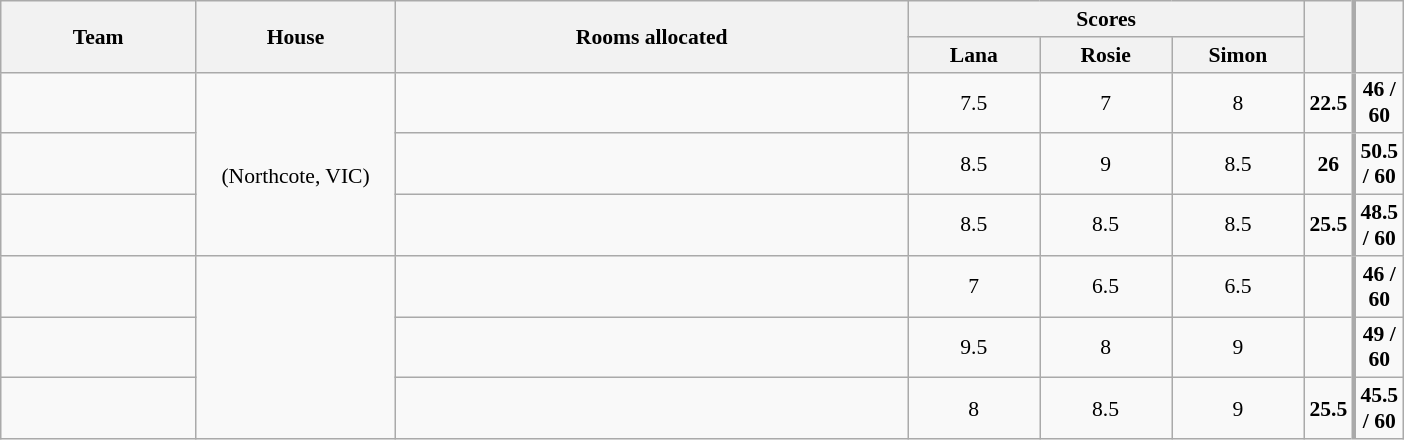<table class="wikitable plainrowheaders" style="text-align:center; font-size:90%; width:65em;">
<tr>
<th rowspan="2">Team</th>
<th rowspan="2">House</th>
<th rowspan="2" style="width:40%;">Rooms allocated</th>
<th colspan="3" style="width:30%;">Scores</th>
<th rowspan="2" style="width:15%;"></th>
<th rowspan="2" style="width:15%; border-left:3px solid #aaa;"></th>
</tr>
<tr>
<th style="width:10%;">Lana</th>
<th style="width:10%;">Rosie</th>
<th style="width:10%;">Simon</th>
</tr>
<tr>
<td style="width:15%;"></td>
<td rowspan=3 style="width:15%;"><br>(Northcote, VIC)</td>
<td></td>
<td>7.5</td>
<td>7</td>
<td>8</td>
<td><strong>22.5</strong></td>
<td style="border-left:3px solid #aaa;"><strong> 46 / 60</strong></td>
</tr>
<tr>
<td style="width:15%;"></td>
<td></td>
<td>8.5</td>
<td>9</td>
<td>8.5</td>
<td><strong>26</strong></td>
<td style="border-left:3px solid #aaa;"><strong> 50.5 / 60</strong></td>
</tr>
<tr>
<td style="width:15%;"></td>
<td></td>
<td>8.5</td>
<td>8.5</td>
<td>8.5</td>
<td><strong>25.5</strong></td>
<td style="border-left:3px solid #aaa;"><strong> 48.5 / 60</strong></td>
</tr>
<tr>
<td style="width:15%;"></td>
<td rowspan=3 style="width:15%;"><br></td>
<td></td>
<td>7</td>
<td>6.5</td>
<td>6.5</td>
<td></td>
<td style="border-left:3px solid #aaa;"><strong> 46 / 60</strong></td>
</tr>
<tr>
<td style="width:15%;"></td>
<td></td>
<td>9.5</td>
<td>8</td>
<td>9</td>
<td></td>
<td style="border-left:3px solid #aaa;"><strong> 49 / 60</strong></td>
</tr>
<tr>
<td style="width:15%;"></td>
<td></td>
<td>8</td>
<td>8.5</td>
<td>9</td>
<td><strong>25.5</strong></td>
<td style="border-left:3px solid #aaa;"><strong> 45.5 / 60</strong></td>
</tr>
</table>
